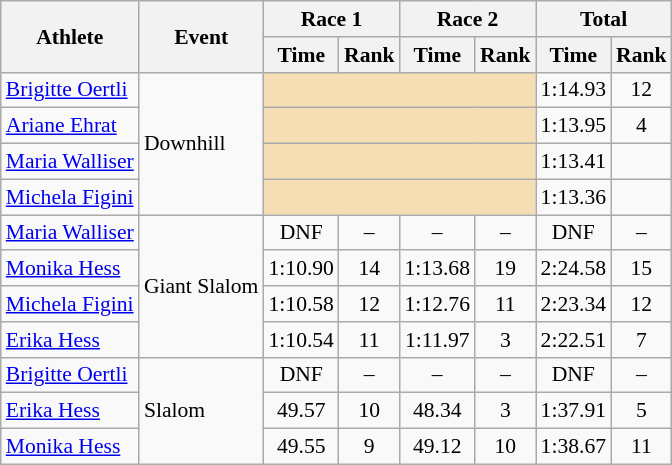<table class="wikitable" style="font-size:90%">
<tr>
<th rowspan="2">Athlete</th>
<th rowspan="2">Event</th>
<th colspan="2">Race 1</th>
<th colspan="2">Race 2</th>
<th colspan="2">Total</th>
</tr>
<tr>
<th>Time</th>
<th>Rank</th>
<th>Time</th>
<th>Rank</th>
<th>Time</th>
<th>Rank</th>
</tr>
<tr>
<td><a href='#'>Brigitte Oertli</a></td>
<td rowspan="4">Downhill</td>
<td colspan="4" bgcolor="wheat"></td>
<td align="center">1:14.93</td>
<td align="center">12</td>
</tr>
<tr>
<td><a href='#'>Ariane Ehrat</a></td>
<td colspan="4" bgcolor="wheat"></td>
<td align="center">1:13.95</td>
<td align="center">4</td>
</tr>
<tr>
<td><a href='#'>Maria Walliser</a></td>
<td colspan="4" bgcolor="wheat"></td>
<td align="center">1:13.41</td>
<td align="center"></td>
</tr>
<tr>
<td><a href='#'>Michela Figini</a></td>
<td colspan="4" bgcolor="wheat"></td>
<td align="center">1:13.36</td>
<td align="center"></td>
</tr>
<tr>
<td><a href='#'>Maria Walliser</a></td>
<td rowspan="4">Giant Slalom</td>
<td align="center">DNF</td>
<td align="center">–</td>
<td align="center">–</td>
<td align="center">–</td>
<td align="center">DNF</td>
<td align="center">–</td>
</tr>
<tr>
<td><a href='#'>Monika Hess</a></td>
<td align="center">1:10.90</td>
<td align="center">14</td>
<td align="center">1:13.68</td>
<td align="center">19</td>
<td align="center">2:24.58</td>
<td align="center">15</td>
</tr>
<tr>
<td><a href='#'>Michela Figini</a></td>
<td align="center">1:10.58</td>
<td align="center">12</td>
<td align="center">1:12.76</td>
<td align="center">11</td>
<td align="center">2:23.34</td>
<td align="center">12</td>
</tr>
<tr>
<td><a href='#'>Erika Hess</a></td>
<td align="center">1:10.54</td>
<td align="center">11</td>
<td align="center">1:11.97</td>
<td align="center">3</td>
<td align="center">2:22.51</td>
<td align="center">7</td>
</tr>
<tr>
<td><a href='#'>Brigitte Oertli</a></td>
<td rowspan="3">Slalom</td>
<td align="center">DNF</td>
<td align="center">–</td>
<td align="center">–</td>
<td align="center">–</td>
<td align="center">DNF</td>
<td align="center">–</td>
</tr>
<tr>
<td><a href='#'>Erika Hess</a></td>
<td align="center">49.57</td>
<td align="center">10</td>
<td align="center">48.34</td>
<td align="center">3</td>
<td align="center">1:37.91</td>
<td align="center">5</td>
</tr>
<tr>
<td><a href='#'>Monika Hess</a></td>
<td align="center">49.55</td>
<td align="center">9</td>
<td align="center">49.12</td>
<td align="center">10</td>
<td align="center">1:38.67</td>
<td align="center">11</td>
</tr>
</table>
